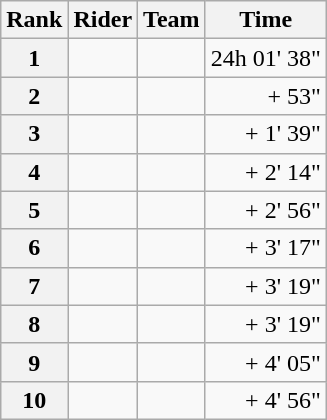<table class="wikitable" margin-bottom:0;">
<tr>
<th scope="col">Rank</th>
<th scope="col">Rider</th>
<th scope="col">Team</th>
<th scope="col">Time</th>
</tr>
<tr>
<th scope="row">1</th>
<td> </td>
<td></td>
<td align="right">24h 01' 38"</td>
</tr>
<tr>
<th scope="row">2</th>
<td></td>
<td></td>
<td align="right">+ 53"</td>
</tr>
<tr>
<th scope="row">3</th>
<td></td>
<td></td>
<td align="right">+ 1' 39"</td>
</tr>
<tr>
<th scope="row">4</th>
<td> </td>
<td></td>
<td align="right">+ 2' 14"</td>
</tr>
<tr>
<th scope="row">5</th>
<td></td>
<td></td>
<td align="right">+ 2' 56"</td>
</tr>
<tr>
<th scope="row">6</th>
<td></td>
<td></td>
<td align="right">+ 3' 17"</td>
</tr>
<tr>
<th scope="row">7</th>
<td></td>
<td></td>
<td align="right">+ 3' 19"</td>
</tr>
<tr>
<th scope="row">8</th>
<td></td>
<td></td>
<td align="right">+ 3' 19"</td>
</tr>
<tr>
<th scope="row">9</th>
<td></td>
<td></td>
<td align="right">+ 4' 05"</td>
</tr>
<tr>
<th scope="row">10</th>
<td></td>
<td></td>
<td align="right">+ 4' 56"</td>
</tr>
</table>
